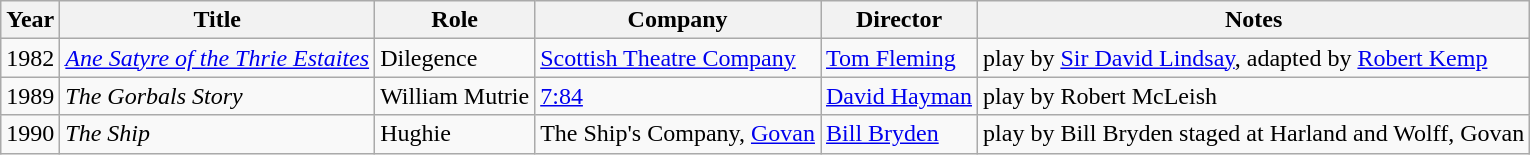<table class="wikitable">
<tr>
<th>Year</th>
<th>Title</th>
<th>Role</th>
<th>Company</th>
<th>Director</th>
<th>Notes</th>
</tr>
<tr>
<td>1982</td>
<td><em><a href='#'>Ane Satyre of the Thrie Estaites</a></em></td>
<td>Dilegence</td>
<td><a href='#'>Scottish Theatre Company</a></td>
<td><a href='#'>Tom Fleming</a></td>
<td>play by <a href='#'>Sir David Lindsay</a>, adapted by <a href='#'>Robert Kemp</a></td>
</tr>
<tr>
<td>1989</td>
<td><em>The Gorbals Story</em></td>
<td>William Mutrie</td>
<td><a href='#'>7:84</a></td>
<td><a href='#'>David Hayman</a></td>
<td>play by Robert McLeish</td>
</tr>
<tr>
<td>1990</td>
<td><em>The Ship</em></td>
<td>Hughie</td>
<td>The Ship's Company, <a href='#'>Govan</a></td>
<td><a href='#'>Bill Bryden</a></td>
<td>play by Bill Bryden staged at Harland and Wolff, Govan</td>
</tr>
</table>
